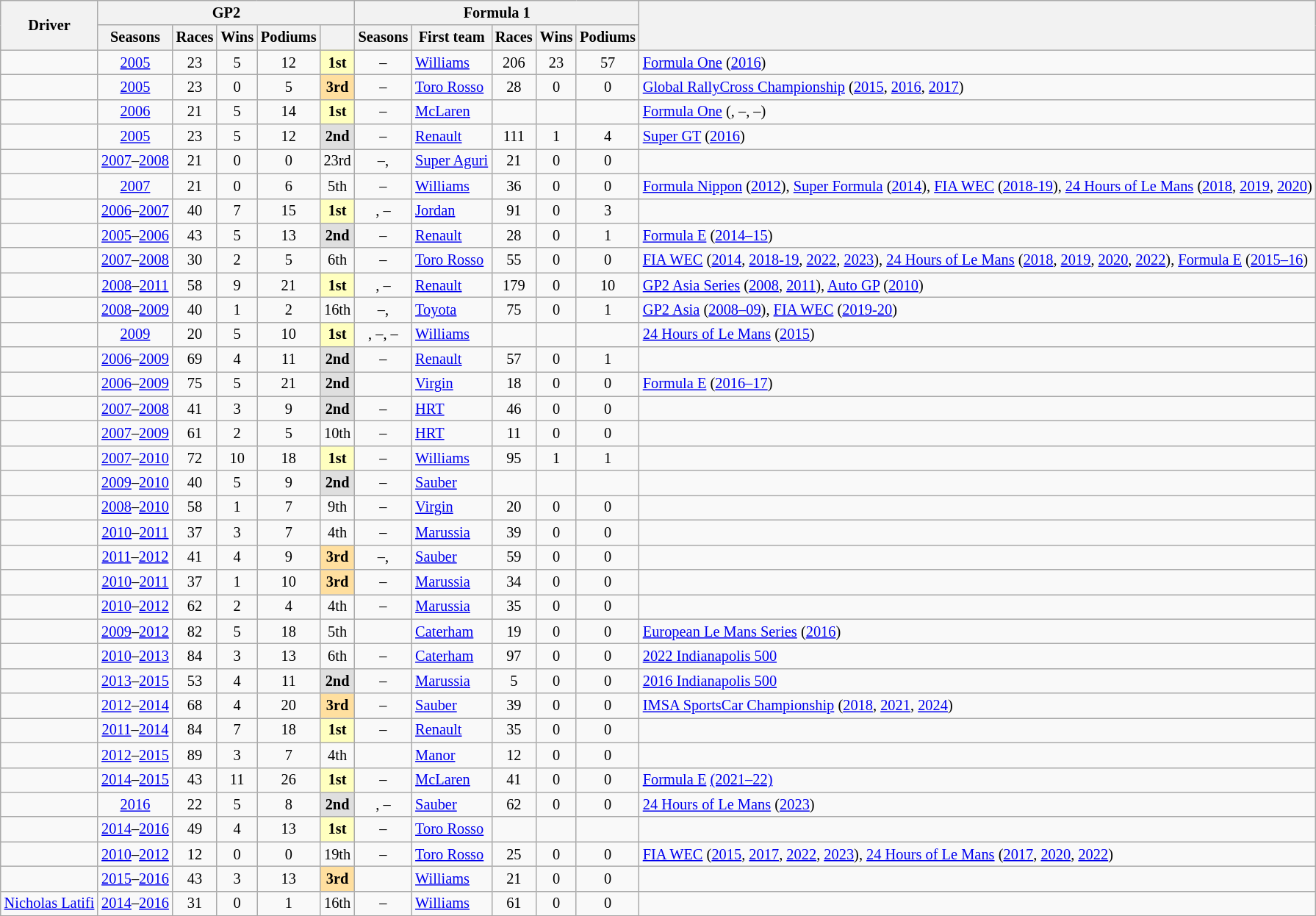<table class="wikitable sortable" style="font-size:85%; text-align:center">
<tr>
<th rowspan=2>Driver</th>
<th colspan=5>GP2</th>
<th colspan=5>Formula 1</th>
<th rowspan=2></th>
</tr>
<tr>
<th>Seasons</th>
<th>Races</th>
<th>Wins</th>
<th>Podiums</th>
<th></th>
<th>Seasons</th>
<th>First team</th>
<th>Races</th>
<th>Wins</th>
<th>Podiums</th>
</tr>
<tr>
<td align=left> </td>
<td><a href='#'>2005</a></td>
<td>23</td>
<td>5</td>
<td>12</td>
<td style="background:#FFFFBF;"><strong>1st</strong></td>
<td>–</td>
<td align=left><a href='#'>Williams</a></td>
<td>206</td>
<td>23</td>
<td>57</td>
<td align=left><a href='#'>Formula One</a> (<a href='#'>2016</a>)</td>
</tr>
<tr>
<td align=left> </td>
<td><a href='#'>2005</a></td>
<td>23</td>
<td>0</td>
<td>5</td>
<td style="background:#FFDF9F;"><strong>3rd</strong></td>
<td>–</td>
<td align=left><a href='#'>Toro Rosso</a></td>
<td>28</td>
<td>0</td>
<td>0</td>
<td align=left><a href='#'>Global RallyCross Championship</a> (<a href='#'>2015</a>, <a href='#'>2016</a>, <a href='#'>2017</a>)</td>
</tr>
<tr>
<td align=left> <strong></strong></td>
<td><a href='#'>2006</a></td>
<td>21</td>
<td>5</td>
<td>14</td>
<td style="background:#FFFFBF;"><strong>1st</strong></td>
<td>–</td>
<td align=left><a href='#'>McLaren</a></td>
<td></td>
<td></td>
<td></td>
<td align=left><a href='#'>Formula One</a> (, –, –)</td>
</tr>
<tr>
<td align=left> </td>
<td><a href='#'>2005</a></td>
<td>23</td>
<td>5</td>
<td>12</td>
<td style="background:#DFDFDF;"><strong>2nd</strong></td>
<td>–</td>
<td align=left><a href='#'>Renault</a></td>
<td>111</td>
<td>1</td>
<td>4</td>
<td align=left><a href='#'>Super GT</a> (<a href='#'>2016</a>)</td>
</tr>
<tr>
<td align=left> </td>
<td><a href='#'>2007</a>–<a href='#'>2008</a></td>
<td>21</td>
<td>0</td>
<td>0</td>
<td>23rd</td>
<td>–, </td>
<td align=left><a href='#'>Super Aguri</a></td>
<td>21</td>
<td>0</td>
<td>0</td>
<td></td>
</tr>
<tr>
<td align=left> </td>
<td><a href='#'>2007</a></td>
<td>21</td>
<td>0</td>
<td>6</td>
<td>5th</td>
<td>–</td>
<td align=left><a href='#'>Williams</a></td>
<td>36</td>
<td>0</td>
<td>0</td>
<td align=left><a href='#'>Formula Nippon</a> (<a href='#'>2012</a>), <a href='#'>Super Formula</a> (<a href='#'>2014</a>), <a href='#'>FIA WEC</a> (<a href='#'>2018-19</a>), <a href='#'>24 Hours of Le Mans</a> (<a href='#'>2018</a>, <a href='#'>2019</a>, <a href='#'>2020</a>)</td>
</tr>
<tr>
<td align=left> </td>
<td><a href='#'>2006</a>–<a href='#'>2007</a></td>
<td>40</td>
<td>7</td>
<td>15</td>
<td style="background:#FFFFBF;"><strong>1st</strong></td>
<td>, –</td>
<td align=left><a href='#'>Jordan</a></td>
<td>91</td>
<td>0</td>
<td>3</td>
<td></td>
</tr>
<tr>
<td align=left> </td>
<td><a href='#'>2005</a>–<a href='#'>2006</a></td>
<td>43</td>
<td>5</td>
<td>13</td>
<td style="background:#DFDFDF;"><strong>2nd</strong></td>
<td>–</td>
<td align=left><a href='#'>Renault</a></td>
<td>28</td>
<td>0</td>
<td>1</td>
<td align=left><a href='#'>Formula E</a> (<a href='#'>2014–15</a>)</td>
</tr>
<tr>
<td align=left> </td>
<td><a href='#'>2007</a>–<a href='#'>2008</a></td>
<td>30</td>
<td>2</td>
<td>5</td>
<td>6th</td>
<td>–</td>
<td align=left><a href='#'>Toro Rosso</a></td>
<td>55</td>
<td>0</td>
<td>0</td>
<td align=left><a href='#'>FIA WEC</a> (<a href='#'>2014</a>, <a href='#'>2018-19</a>, <a href='#'>2022</a>, <a href='#'>2023</a>), <a href='#'>24 Hours of Le Mans</a> (<a href='#'>2018</a>, <a href='#'>2019</a>, <a href='#'>2020</a>, <a href='#'>2022</a>), <a href='#'>Formula E</a> (<a href='#'>2015–16</a>)</td>
</tr>
<tr>
<td align=left> </td>
<td><a href='#'>2008</a>–<a href='#'>2011</a></td>
<td>58</td>
<td>9</td>
<td>21</td>
<td style="background:#FFFFBF;"><strong>1st</strong></td>
<td>, –</td>
<td align=left><a href='#'>Renault</a></td>
<td>179</td>
<td>0</td>
<td>10</td>
<td align=left><a href='#'>GP2 Asia Series</a> (<a href='#'>2008</a>, <a href='#'>2011</a>), <a href='#'>Auto GP</a> (<a href='#'>2010</a>)</td>
</tr>
<tr>
<td align=left> </td>
<td><a href='#'>2008</a>–<a href='#'>2009</a></td>
<td>40</td>
<td>1</td>
<td>2</td>
<td>16th</td>
<td>–, </td>
<td align=left><a href='#'>Toyota</a></td>
<td>75</td>
<td>0</td>
<td>1</td>
<td align=left><a href='#'>GP2 Asia</a> (<a href='#'>2008–09</a>), <a href='#'>FIA WEC</a> (<a href='#'>2019-20</a>)</td>
</tr>
<tr>
<td align=left> <strong></strong></td>
<td><a href='#'>2009</a></td>
<td>20</td>
<td>5</td>
<td>10</td>
<td style="background:#FFFFBF;"><strong>1st</strong></td>
<td>, –, –</td>
<td align=left><a href='#'>Williams</a></td>
<td></td>
<td></td>
<td></td>
<td align=left><a href='#'>24 Hours of Le Mans</a> (<a href='#'>2015</a>)</td>
</tr>
<tr>
<td align=left> </td>
<td><a href='#'>2006</a>–<a href='#'>2009</a></td>
<td>69</td>
<td>4</td>
<td>11</td>
<td style="background:#DFDFDF;"><strong>2nd</strong></td>
<td>–</td>
<td align=left><a href='#'>Renault</a></td>
<td>57</td>
<td>0</td>
<td>1</td>
<td></td>
</tr>
<tr>
<td align=left> </td>
<td><a href='#'>2006</a>–<a href='#'>2009</a></td>
<td>75</td>
<td>5</td>
<td>21</td>
<td style="background:#DFDFDF;"><strong>2nd</strong></td>
<td></td>
<td align=left><a href='#'>Virgin</a></td>
<td>18</td>
<td>0</td>
<td>0</td>
<td align=left><a href='#'>Formula E</a> (<a href='#'>2016–17</a>)</td>
</tr>
<tr>
<td align=left> </td>
<td><a href='#'>2007</a>–<a href='#'>2008</a></td>
<td>41</td>
<td>3</td>
<td>9</td>
<td style="background:#DFDFDF;"><strong>2nd</strong></td>
<td>–</td>
<td align=left><a href='#'>HRT</a></td>
<td>46</td>
<td>0</td>
<td>0</td>
<td></td>
</tr>
<tr>
<td align=left> </td>
<td><a href='#'>2007</a>–<a href='#'>2009</a></td>
<td>61</td>
<td>2</td>
<td>5</td>
<td>10th</td>
<td>–</td>
<td align=left><a href='#'>HRT</a></td>
<td>11</td>
<td>0</td>
<td>0</td>
<td></td>
</tr>
<tr>
<td align=left> </td>
<td><a href='#'>2007</a>–<a href='#'>2010</a></td>
<td>72</td>
<td>10</td>
<td>18</td>
<td style="background:#FFFFBF;"><strong>1st</strong></td>
<td>–</td>
<td align=left><a href='#'>Williams</a></td>
<td>95</td>
<td>1</td>
<td>1</td>
<td></td>
</tr>
<tr>
<td align=left> </td>
<td><a href='#'>2009</a>–<a href='#'>2010</a></td>
<td>40</td>
<td>5</td>
<td>9</td>
<td style="background:#DFDFDF;"><strong>2nd</strong></td>
<td>–</td>
<td align=left><a href='#'>Sauber</a></td>
<td></td>
<td></td>
<td></td>
<td></td>
</tr>
<tr>
<td align=left> </td>
<td><a href='#'>2008</a>–<a href='#'>2010</a></td>
<td>58</td>
<td>1</td>
<td>7</td>
<td>9th</td>
<td>–</td>
<td align=left><a href='#'>Virgin</a></td>
<td>20</td>
<td>0</td>
<td>0</td>
<td></td>
</tr>
<tr>
<td align=left> </td>
<td><a href='#'>2010</a>–<a href='#'>2011</a></td>
<td>37</td>
<td>3</td>
<td>7</td>
<td>4th</td>
<td>–</td>
<td align=left><a href='#'>Marussia</a></td>
<td>39</td>
<td>0</td>
<td>0</td>
<td></td>
</tr>
<tr>
<td align=left> </td>
<td><a href='#'>2011</a>–<a href='#'>2012</a></td>
<td>41</td>
<td>4</td>
<td>9</td>
<td style="background:#FFDF9F;"><strong>3rd</strong></td>
<td>–, </td>
<td align=left><a href='#'>Sauber</a></td>
<td>59</td>
<td>0</td>
<td>0</td>
<td></td>
</tr>
<tr>
<td align=left> </td>
<td><a href='#'>2010</a>–<a href='#'>2011</a></td>
<td>37</td>
<td>1</td>
<td>10</td>
<td style="background:#FFDF9F;"><strong>3rd</strong></td>
<td>–</td>
<td align=left><a href='#'>Marussia</a></td>
<td>34</td>
<td>0</td>
<td>0</td>
<td></td>
</tr>
<tr>
<td align=left> </td>
<td><a href='#'>2010</a>–<a href='#'>2012</a></td>
<td>62</td>
<td>2</td>
<td>4</td>
<td>4th</td>
<td>–</td>
<td align=left><a href='#'>Marussia</a></td>
<td>35</td>
<td>0</td>
<td>0</td>
<td></td>
</tr>
<tr>
<td align=left> </td>
<td><a href='#'>2009</a>–<a href='#'>2012</a></td>
<td>82</td>
<td>5</td>
<td>18</td>
<td>5th</td>
<td></td>
<td align=left><a href='#'>Caterham</a></td>
<td>19</td>
<td>0</td>
<td>0</td>
<td align=left><a href='#'>European Le Mans Series</a> (<a href='#'>2016</a>)</td>
</tr>
<tr>
<td align=left> </td>
<td><a href='#'>2010</a>–<a href='#'>2013</a></td>
<td>84</td>
<td>3</td>
<td>13</td>
<td>6th</td>
<td>–</td>
<td align=left><a href='#'>Caterham</a></td>
<td>97</td>
<td>0</td>
<td>0</td>
<td align=left><a href='#'>2022 Indianapolis 500</a></td>
</tr>
<tr>
<td align=left> </td>
<td><a href='#'>2013</a>–<a href='#'>2015</a></td>
<td>53</td>
<td>4</td>
<td>11</td>
<td style="background:#DFDFDF;"><strong>2nd</strong></td>
<td>–</td>
<td align=left><a href='#'>Marussia</a></td>
<td>5</td>
<td>0</td>
<td>0</td>
<td align=left><a href='#'>2016 Indianapolis 500</a></td>
</tr>
<tr>
<td align=left> </td>
<td><a href='#'>2012</a>–<a href='#'>2014</a></td>
<td>68</td>
<td>4</td>
<td>20</td>
<td style="background:#FFDF9F;"><strong>3rd</strong></td>
<td>–</td>
<td align=left><a href='#'>Sauber</a></td>
<td>39</td>
<td>0</td>
<td>0</td>
<td align=left><a href='#'>IMSA SportsCar Championship</a> (<a href='#'>2018</a>, <a href='#'>2021</a>, <a href='#'>2024</a>)</td>
</tr>
<tr>
<td align=left> </td>
<td><a href='#'>2011</a>–<a href='#'>2014</a></td>
<td>84</td>
<td>7</td>
<td>18</td>
<td style="background:#FFFFBF;"><strong>1st</strong></td>
<td>–</td>
<td align=left><a href='#'>Renault</a></td>
<td>35</td>
<td>0</td>
<td>0</td>
<td></td>
</tr>
<tr>
<td align=left> </td>
<td><a href='#'>2012</a>–<a href='#'>2015</a></td>
<td>89</td>
<td>3</td>
<td>7</td>
<td>4th</td>
<td></td>
<td align=left><a href='#'>Manor</a></td>
<td>12</td>
<td>0</td>
<td>0</td>
<td></td>
</tr>
<tr>
<td align=left> </td>
<td><a href='#'>2014</a>–<a href='#'>2015</a></td>
<td>43</td>
<td>11</td>
<td>26</td>
<td style="background:#FFFFBF;"><strong>1st</strong></td>
<td>–</td>
<td align=left><a href='#'>McLaren</a></td>
<td>41</td>
<td>0</td>
<td>0</td>
<td align=left><a href='#'>Formula E</a> <a href='#'>(2021–22)</a></td>
</tr>
<tr>
<td align=left> </td>
<td><a href='#'>2016</a></td>
<td>22</td>
<td>5</td>
<td>8</td>
<td style="background:#DFDFDF;"><strong>2nd</strong></td>
<td>, –</td>
<td align=left><a href='#'>Sauber</a></td>
<td>62</td>
<td>0</td>
<td>0</td>
<td align=left><a href='#'>24 Hours of Le Mans</a> (<a href='#'>2023</a>)</td>
</tr>
<tr>
<td align=left> <strong></strong></td>
<td><a href='#'>2014</a>–<a href='#'>2016</a></td>
<td>49</td>
<td>4</td>
<td>13</td>
<td style="background:#FFFFBF;"><strong>1st</strong></td>
<td>–</td>
<td align=left><a href='#'>Toro Rosso</a></td>
<td></td>
<td></td>
<td></td>
<td></td>
</tr>
<tr>
<td align=left> </td>
<td><a href='#'>2010</a>–<a href='#'>2012</a></td>
<td>12</td>
<td>0</td>
<td>0</td>
<td>19th</td>
<td>–</td>
<td align=left><a href='#'>Toro Rosso</a></td>
<td>25</td>
<td>0</td>
<td>0</td>
<td align=left><a href='#'>FIA WEC</a> (<a href='#'>2015</a>, <a href='#'>2017</a>, <a href='#'>2022</a>, <a href='#'>2023</a>), <a href='#'>24 Hours of Le Mans</a> (<a href='#'>2017</a>, <a href='#'>2020</a>, <a href='#'>2022</a>)</td>
</tr>
<tr>
<td align=left> </td>
<td><a href='#'>2015</a>–<a href='#'>2016</a></td>
<td>43</td>
<td>3</td>
<td>13</td>
<td style="background:#FFDF9F;"><strong>3rd</strong></td>
<td></td>
<td align=left><a href='#'>Williams</a></td>
<td>21</td>
<td>0</td>
<td>0</td>
<td></td>
</tr>
<tr>
<td align=left> <a href='#'>Nicholas Latifi</a></td>
<td><a href='#'>2014</a>–<a href='#'>2016</a></td>
<td>31</td>
<td>0</td>
<td>1</td>
<td>16th</td>
<td>–</td>
<td align=left><a href='#'>Williams</a></td>
<td>61</td>
<td>0</td>
<td>0</td>
<td></td>
</tr>
<tr>
</tr>
</table>
